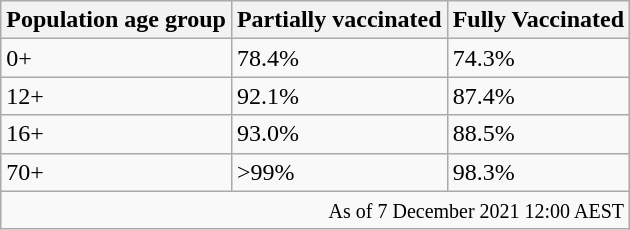<table class="wikitable">
<tr>
<th>Population age group</th>
<th>Partially vaccinated</th>
<th>Fully Vaccinated</th>
</tr>
<tr>
<td>0+</td>
<td>78.4%</td>
<td>74.3%</td>
</tr>
<tr>
<td>12+</td>
<td>92.1%</td>
<td>87.4%</td>
</tr>
<tr>
<td>16+</td>
<td>93.0%</td>
<td>88.5%</td>
</tr>
<tr>
<td>70+</td>
<td>>99%</td>
<td>98.3%</td>
</tr>
<tr>
<td colspan="3" style="text-align:right";><small>As of 7 December 2021 12:00 AEST</small></td>
</tr>
</table>
